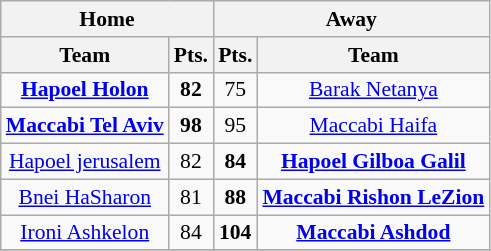<table style="font-size: 90%; text-align: center" class="wikitable">
<tr>
<th colspan="2">Home</th>
<th colspan="2">Away</th>
</tr>
<tr>
<th>Team</th>
<th>Pts.</th>
<th>Pts.</th>
<th>Team</th>
</tr>
<tr>
<td><strong><a href='#'>Hapoel Holon</a></strong></td>
<td><strong>82</strong></td>
<td>75</td>
<td><a href='#'>Barak Netanya</a></td>
</tr>
<tr>
<td><strong><a href='#'>Maccabi Tel Aviv</a></strong></td>
<td><strong>98</strong></td>
<td>95</td>
<td><a href='#'>Maccabi Haifa</a></td>
</tr>
<tr>
<td><a href='#'>Hapoel jerusalem</a></td>
<td>82</td>
<td><strong>84</strong></td>
<td><strong><a href='#'>Hapoel Gilboa Galil</a></strong></td>
</tr>
<tr>
<td><a href='#'>Bnei HaSharon</a></td>
<td>81</td>
<td><strong>88</strong></td>
<td><strong><a href='#'>Maccabi Rishon LeZion</a></strong></td>
</tr>
<tr>
<td><a href='#'>Ironi Ashkelon</a></td>
<td>84</td>
<td><strong>104</strong></td>
<td><strong><a href='#'>Maccabi Ashdod</a></strong></td>
</tr>
<tr>
</tr>
</table>
